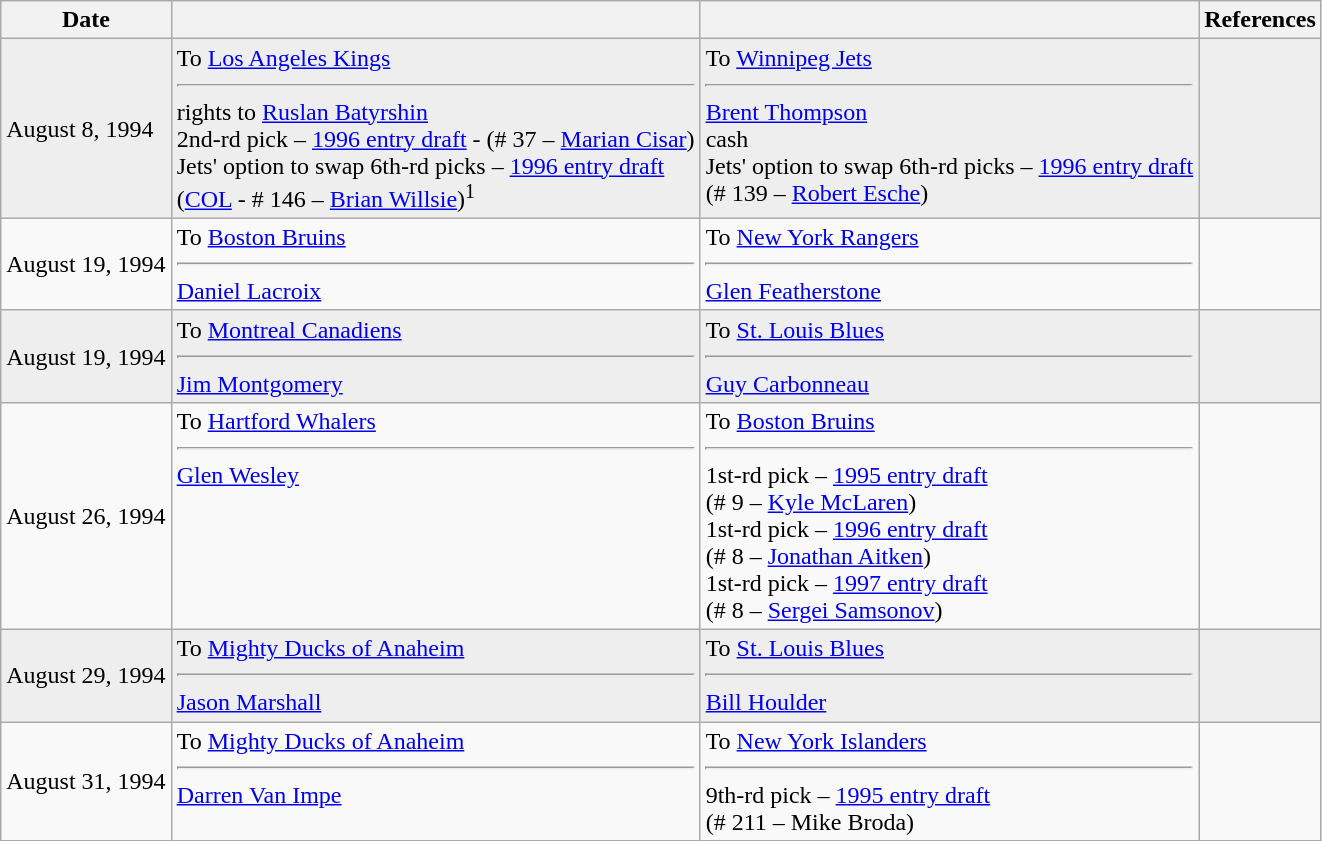<table class="wikitable">
<tr>
<th>Date</th>
<th></th>
<th></th>
<th>References</th>
</tr>
<tr bgcolor="#eeeeee">
<td>August 8, 1994</td>
<td valign="top">To <a href='#'>Los Angeles Kings</a><hr>rights to <a href='#'>Ruslan Batyrshin</a><br>2nd-rd pick – <a href='#'>1996 entry draft</a> - (# 37 – <a href='#'>Marian Cisar</a>)<br>Jets' option to swap 6th-rd picks – <a href='#'>1996 entry draft</a><br>(<a href='#'>COL</a> - # 146 – <a href='#'>Brian Willsie</a>)<sup>1</sup></td>
<td valign="top">To <a href='#'>Winnipeg Jets</a><hr><a href='#'>Brent Thompson</a><br>cash<br>Jets' option to swap 6th-rd picks – <a href='#'>1996 entry draft</a><br>(# 139 – <a href='#'>Robert Esche</a>)</td>
<td></td>
</tr>
<tr>
<td>August 19, 1994</td>
<td valign="top">To <a href='#'>Boston Bruins</a><hr><a href='#'>Daniel Lacroix</a></td>
<td valign="top">To <a href='#'>New York Rangers</a><hr><a href='#'>Glen Featherstone</a></td>
<td></td>
</tr>
<tr bgcolor="#eeeeee">
<td>August 19, 1994</td>
<td valign="top">To <a href='#'>Montreal Canadiens</a><hr><a href='#'>Jim Montgomery</a></td>
<td valign="top">To <a href='#'>St. Louis Blues</a><hr><a href='#'>Guy Carbonneau</a></td>
<td></td>
</tr>
<tr>
<td>August 26, 1994</td>
<td valign="top">To <a href='#'>Hartford Whalers</a><hr><a href='#'>Glen Wesley</a></td>
<td valign="top">To <a href='#'>Boston Bruins</a><hr>1st-rd pick – <a href='#'>1995 entry draft</a><br>(# 9 – <a href='#'>Kyle McLaren</a>)<br>1st-rd pick – <a href='#'>1996 entry draft</a><br>(# 8 – <a href='#'>Jonathan Aitken</a>)<br>1st-rd pick – <a href='#'>1997 entry draft</a><br>(# 8 – <a href='#'>Sergei Samsonov</a>)</td>
<td></td>
</tr>
<tr bgcolor="#eeeeee">
<td>August 29, 1994</td>
<td valign="top">To <a href='#'>Mighty Ducks of Anaheim</a><hr><a href='#'>Jason Marshall</a></td>
<td valign="top">To <a href='#'>St. Louis Blues</a><hr><a href='#'>Bill Houlder</a></td>
<td></td>
</tr>
<tr>
<td>August 31, 1994</td>
<td valign="top">To <a href='#'>Mighty Ducks of Anaheim</a><hr><a href='#'>Darren Van Impe</a></td>
<td valign="top">To <a href='#'>New York Islanders</a><hr>9th-rd pick – <a href='#'>1995 entry draft</a><br>(# 211 – Mike Broda)</td>
<td></td>
</tr>
</table>
